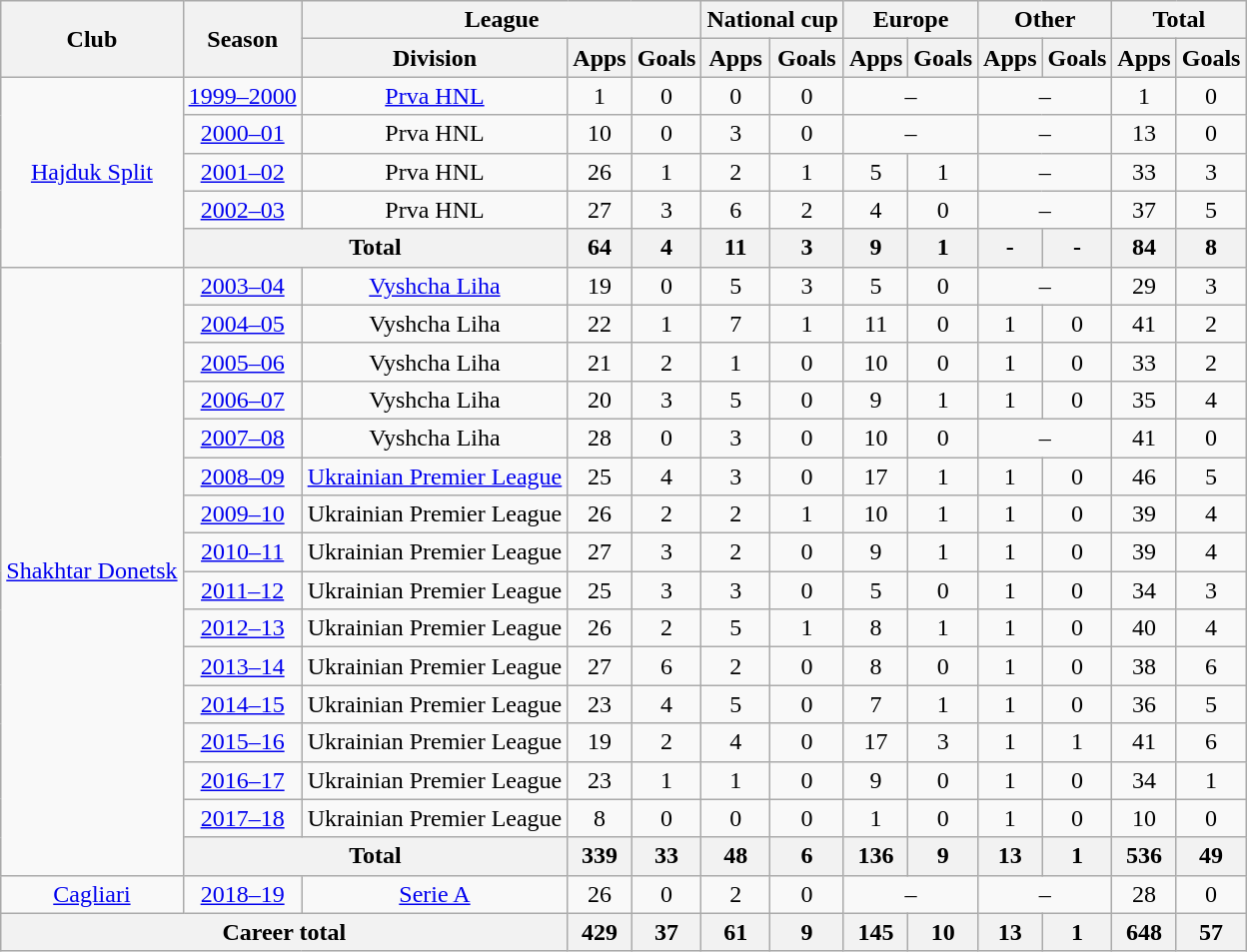<table class="wikitable" style="text-align: center">
<tr>
<th rowspan="2">Club</th>
<th rowspan="2">Season</th>
<th colspan="3">League</th>
<th colspan="2">National cup</th>
<th colspan="2">Europe</th>
<th colspan="2">Other</th>
<th colspan="2">Total</th>
</tr>
<tr>
<th>Division</th>
<th>Apps</th>
<th>Goals</th>
<th>Apps</th>
<th>Goals</th>
<th>Apps</th>
<th>Goals</th>
<th>Apps</th>
<th>Goals</th>
<th>Apps</th>
<th>Goals</th>
</tr>
<tr>
<td rowspan="5"><a href='#'>Hajduk Split</a></td>
<td><a href='#'>1999–2000</a></td>
<td><a href='#'>Prva HNL</a></td>
<td>1</td>
<td>0</td>
<td>0</td>
<td>0</td>
<td colspan=2>–</td>
<td colspan=2>–</td>
<td>1</td>
<td>0</td>
</tr>
<tr>
<td><a href='#'>2000–01</a></td>
<td>Prva HNL</td>
<td>10</td>
<td>0</td>
<td>3</td>
<td>0</td>
<td colspan=2>–</td>
<td colspan=2>–</td>
<td>13</td>
<td>0</td>
</tr>
<tr>
<td><a href='#'>2001–02</a></td>
<td>Prva HNL</td>
<td>26</td>
<td>1</td>
<td>2</td>
<td>1</td>
<td>5</td>
<td>1</td>
<td colspan=2>–</td>
<td>33</td>
<td>3</td>
</tr>
<tr>
<td><a href='#'>2002–03</a></td>
<td>Prva HNL</td>
<td>27</td>
<td>3</td>
<td>6</td>
<td>2</td>
<td>4</td>
<td>0</td>
<td colspan=2>–</td>
<td>37</td>
<td>5</td>
</tr>
<tr>
<th colspan="2">Total</th>
<th>64</th>
<th>4</th>
<th>11</th>
<th>3</th>
<th>9</th>
<th>1</th>
<th>-</th>
<th>-</th>
<th>84</th>
<th>8</th>
</tr>
<tr>
<td rowspan="16"><a href='#'>Shakhtar Donetsk</a></td>
<td><a href='#'>2003–04</a></td>
<td><a href='#'>Vyshcha Liha</a></td>
<td>19</td>
<td>0</td>
<td>5</td>
<td>3</td>
<td>5</td>
<td>0</td>
<td colspan=2>–</td>
<td>29</td>
<td>3</td>
</tr>
<tr>
<td><a href='#'>2004–05</a></td>
<td>Vyshcha Liha</td>
<td>22</td>
<td>1</td>
<td>7</td>
<td>1</td>
<td>11</td>
<td>0</td>
<td>1</td>
<td>0</td>
<td>41</td>
<td>2</td>
</tr>
<tr>
<td><a href='#'>2005–06</a></td>
<td>Vyshcha Liha</td>
<td>21</td>
<td>2</td>
<td>1</td>
<td>0</td>
<td>10</td>
<td>0</td>
<td>1</td>
<td>0</td>
<td>33</td>
<td>2</td>
</tr>
<tr>
<td><a href='#'>2006–07</a></td>
<td>Vyshcha Liha</td>
<td>20</td>
<td>3</td>
<td>5</td>
<td>0</td>
<td>9</td>
<td>1</td>
<td>1</td>
<td>0</td>
<td>35</td>
<td>4</td>
</tr>
<tr>
<td><a href='#'>2007–08</a></td>
<td>Vyshcha Liha</td>
<td>28</td>
<td>0</td>
<td>3</td>
<td>0</td>
<td>10</td>
<td>0</td>
<td colspan=2>–</td>
<td>41</td>
<td>0</td>
</tr>
<tr>
<td><a href='#'>2008–09</a></td>
<td><a href='#'>Ukrainian Premier League</a></td>
<td>25</td>
<td>4</td>
<td>3</td>
<td>0</td>
<td>17</td>
<td>1</td>
<td>1</td>
<td>0</td>
<td>46</td>
<td>5</td>
</tr>
<tr>
<td><a href='#'>2009–10</a></td>
<td>Ukrainian Premier League</td>
<td>26</td>
<td>2</td>
<td>2</td>
<td>1</td>
<td>10</td>
<td>1</td>
<td>1</td>
<td>0</td>
<td>39</td>
<td>4</td>
</tr>
<tr>
<td><a href='#'>2010–11</a></td>
<td>Ukrainian Premier League</td>
<td>27</td>
<td>3</td>
<td>2</td>
<td>0</td>
<td>9</td>
<td>1</td>
<td>1</td>
<td>0</td>
<td>39</td>
<td>4</td>
</tr>
<tr>
<td><a href='#'>2011–12</a></td>
<td>Ukrainian Premier League</td>
<td>25</td>
<td>3</td>
<td>3</td>
<td>0</td>
<td>5</td>
<td>0</td>
<td>1</td>
<td>0</td>
<td>34</td>
<td>3</td>
</tr>
<tr>
<td><a href='#'>2012–13</a></td>
<td>Ukrainian Premier League</td>
<td>26</td>
<td>2</td>
<td>5</td>
<td>1</td>
<td>8</td>
<td>1</td>
<td>1</td>
<td>0</td>
<td>40</td>
<td>4</td>
</tr>
<tr>
<td><a href='#'>2013–14</a></td>
<td>Ukrainian Premier League</td>
<td>27</td>
<td>6</td>
<td>2</td>
<td>0</td>
<td>8</td>
<td>0</td>
<td>1</td>
<td>0</td>
<td>38</td>
<td>6</td>
</tr>
<tr>
<td><a href='#'>2014–15</a></td>
<td>Ukrainian Premier League</td>
<td>23</td>
<td>4</td>
<td>5</td>
<td>0</td>
<td>7</td>
<td>1</td>
<td>1</td>
<td>0</td>
<td>36</td>
<td>5</td>
</tr>
<tr>
<td><a href='#'>2015–16</a></td>
<td>Ukrainian Premier League</td>
<td>19</td>
<td>2</td>
<td>4</td>
<td>0</td>
<td>17</td>
<td>3</td>
<td>1</td>
<td>1</td>
<td>41</td>
<td>6</td>
</tr>
<tr>
<td><a href='#'>2016–17</a></td>
<td>Ukrainian Premier League</td>
<td>23</td>
<td>1</td>
<td>1</td>
<td>0</td>
<td>9</td>
<td>0</td>
<td>1</td>
<td>0</td>
<td>34</td>
<td>1</td>
</tr>
<tr>
<td><a href='#'>2017–18</a></td>
<td>Ukrainian Premier League</td>
<td>8</td>
<td>0</td>
<td>0</td>
<td>0</td>
<td>1</td>
<td>0</td>
<td>1</td>
<td>0</td>
<td>10</td>
<td>0</td>
</tr>
<tr>
<th colspan="2">Total</th>
<th>339</th>
<th>33</th>
<th>48</th>
<th>6</th>
<th>136</th>
<th>9</th>
<th>13</th>
<th>1</th>
<th>536</th>
<th>49</th>
</tr>
<tr>
<td><a href='#'>Cagliari</a></td>
<td><a href='#'>2018–19</a></td>
<td><a href='#'>Serie A</a></td>
<td>26</td>
<td>0</td>
<td>2</td>
<td>0</td>
<td colspan=2>–</td>
<td colspan=2>–</td>
<td>28</td>
<td>0</td>
</tr>
<tr>
<th colspan="3">Career total</th>
<th>429</th>
<th>37</th>
<th>61</th>
<th>9</th>
<th>145</th>
<th>10</th>
<th>13</th>
<th>1</th>
<th>648</th>
<th>57</th>
</tr>
</table>
